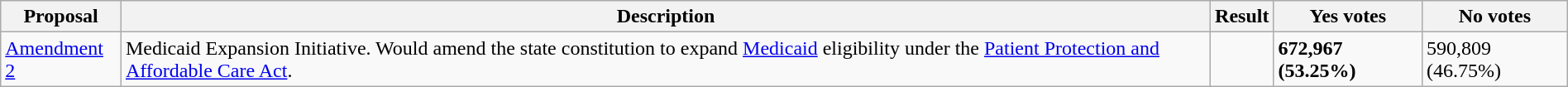<table class="wikitable sortable" style="width:100%">
<tr>
<th class="unsortable" scope="col">Proposal</th>
<th class="unsortable" scope="col">Description</th>
<th scope="col">Result</th>
<th scope="col">Yes votes</th>
<th scope="col">No votes</th>
</tr>
<tr>
<td><a href='#'>Amendment 2</a></td>
<td>Medicaid Expansion Initiative. Would amend the state constitution to expand <a href='#'>Medicaid</a> eligibility under the <a href='#'>Patient Protection and Affordable Care Act</a>.</td>
<td></td>
<td><strong>672,967 (53.25%)</strong></td>
<td>590,809 (46.75%)</td>
</tr>
</table>
